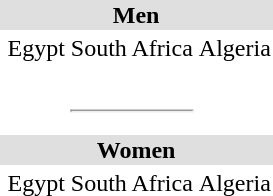<table>
<tr bgcolor="DFDFDF">
<td colspan="4" align="center"><strong>Men</strong></td>
</tr>
<tr>
<th scope=row style="text-align:left"></th>
<td> Egypt<br></td>
<td> South Africa<br></td>
<td> Algeria<br></td>
</tr>
<tr>
<th scope=row style="text-align:left"></th>
<td></td>
<td></td>
<td></td>
</tr>
<tr>
<th scope=row style="text-align:left"></th>
<td></td>
<td></td>
<td></td>
</tr>
<tr>
<th scope=row style="text-align:left"></th>
<td></td>
<td></td>
<td></td>
</tr>
<tr>
<th scope=row style="text-align:left"></th>
<td></td>
<td></td>
<td></td>
</tr>
<tr>
<th scope=row style="text-align:left"></th>
<td></td>
<td></td>
<td></td>
</tr>
<tr>
<th scope=row style="text-align:left"></th>
<td></td>
<td><hr></td>
<td></td>
</tr>
<tr>
<th scope=row style="text-align:left"></th>
<td></td>
<td></td>
<td></td>
</tr>
<tr bgcolor="DFDFDF">
<td colspan="4" align="center"><strong>Women</strong></td>
</tr>
<tr>
<th scope=row style="text-align:left"></th>
<td> Egypt<br></td>
<td> South Africa<br></td>
<td> Algeria<br></td>
</tr>
<tr>
<th scope=row style="text-align:left"></th>
<td></td>
<td></td>
<td></td>
</tr>
<tr>
<th scope=row style="text-align:left"></th>
<td></td>
<td></td>
<td></td>
</tr>
<tr>
<th scope=row style="text-align:left"></th>
<td></td>
<td></td>
<td></td>
</tr>
<tr>
<th scope=row style="text-align:left"></th>
<td></td>
<td></td>
<td></td>
</tr>
</table>
